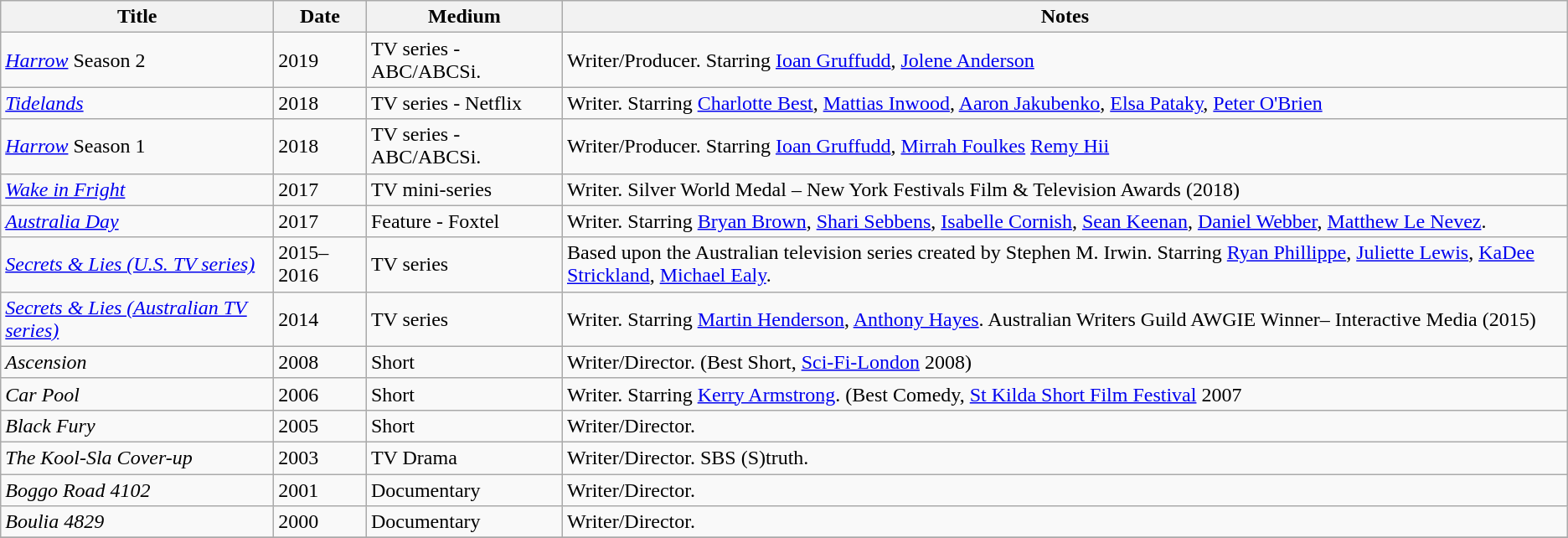<table class="wikitable">
<tr>
<th>Title</th>
<th>Date</th>
<th>Medium</th>
<th>Notes</th>
</tr>
<tr>
<td><em><a href='#'>Harrow</a></em> Season 2</td>
<td>2019</td>
<td>TV series - ABC/ABCSi.</td>
<td>Writer/Producer. Starring <a href='#'>Ioan Gruffudd</a>, <a href='#'>Jolene Anderson</a></td>
</tr>
<tr>
<td><em><a href='#'>Tidelands</a></em></td>
<td>2018</td>
<td>TV series - Netflix</td>
<td>Writer. Starring <a href='#'>Charlotte Best</a>, <a href='#'>Mattias Inwood</a>, <a href='#'>Aaron Jakubenko</a>, <a href='#'>Elsa Pataky</a>, <a href='#'>Peter O'Brien</a></td>
</tr>
<tr>
<td><em><a href='#'>Harrow</a></em> Season 1</td>
<td>2018</td>
<td>TV series - ABC/ABCSi.</td>
<td>Writer/Producer. Starring <a href='#'>Ioan Gruffudd</a>, <a href='#'>Mirrah Foulkes</a> <a href='#'>Remy Hii</a></td>
</tr>
<tr>
<td><em><a href='#'>Wake in Fright</a></em></td>
<td>2017</td>
<td>TV mini-series</td>
<td>Writer. Silver World Medal – New York Festivals Film & Television Awards (2018)</td>
</tr>
<tr>
<td><em><a href='#'>Australia Day</a></em></td>
<td>2017</td>
<td>Feature - Foxtel</td>
<td>Writer. Starring <a href='#'>Bryan Brown</a>, <a href='#'>Shari Sebbens</a>, <a href='#'>Isabelle Cornish</a>, <a href='#'>Sean Keenan</a>, <a href='#'>Daniel Webber</a>, <a href='#'>Matthew Le Nevez</a>.</td>
</tr>
<tr>
<td><em><a href='#'>Secrets & Lies (U.S. TV series)</a></em></td>
<td>2015–2016</td>
<td>TV series</td>
<td>Based upon the Australian television series created by Stephen M. Irwin. Starring <a href='#'>Ryan Phillippe</a>, <a href='#'>Juliette Lewis</a>, <a href='#'>KaDee Strickland</a>, <a href='#'>Michael Ealy</a>.</td>
</tr>
<tr>
<td><em><a href='#'>Secrets & Lies (Australian TV series)</a></em></td>
<td>2014</td>
<td>TV series</td>
<td>Writer. Starring <a href='#'>Martin Henderson</a>, <a href='#'>Anthony Hayes</a>. Australian Writers Guild AWGIE Winner– Interactive Media (2015)</td>
</tr>
<tr>
<td><em>Ascension</em></td>
<td>2008</td>
<td>Short</td>
<td>Writer/Director. (Best Short, <a href='#'>Sci-Fi-London</a> 2008)</td>
</tr>
<tr>
<td><em>Car Pool</em></td>
<td>2006</td>
<td>Short</td>
<td>Writer. Starring <a href='#'>Kerry Armstrong</a>. (Best Comedy, <a href='#'>St Kilda Short Film Festival</a> 2007</td>
</tr>
<tr>
<td><em>Black Fury</em></td>
<td>2005</td>
<td>Short</td>
<td>Writer/Director.</td>
</tr>
<tr>
<td><em>The Kool-Sla Cover-up</em></td>
<td>2003</td>
<td>TV Drama</td>
<td>Writer/Director. SBS (S)truth.</td>
</tr>
<tr>
<td><em>Boggo Road 4102</em></td>
<td>2001</td>
<td>Documentary</td>
<td>Writer/Director.</td>
</tr>
<tr>
<td><em>Boulia 4829</em></td>
<td>2000</td>
<td>Documentary</td>
<td>Writer/Director.</td>
</tr>
<tr>
</tr>
</table>
